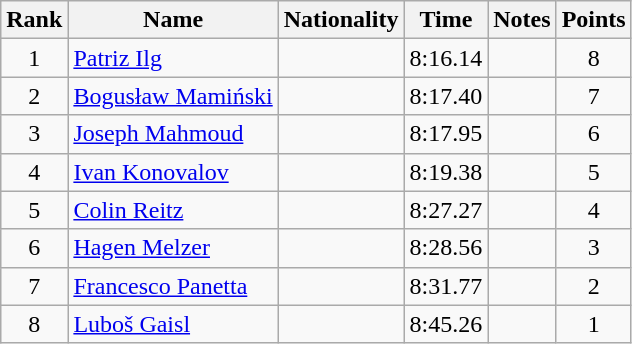<table class="wikitable sortable" style="text-align:center">
<tr>
<th>Rank</th>
<th>Name</th>
<th>Nationality</th>
<th>Time</th>
<th>Notes</th>
<th>Points</th>
</tr>
<tr>
<td>1</td>
<td align=left><a href='#'>Patriz Ilg</a></td>
<td align=left></td>
<td>8:16.14</td>
<td></td>
<td>8</td>
</tr>
<tr>
<td>2</td>
<td align=left><a href='#'>Bogusław Mamiński</a></td>
<td align=left></td>
<td>8:17.40</td>
<td></td>
<td>7</td>
</tr>
<tr>
<td>3</td>
<td align=left><a href='#'>Joseph Mahmoud</a></td>
<td align=left></td>
<td>8:17.95</td>
<td></td>
<td>6</td>
</tr>
<tr>
<td>4</td>
<td align=left><a href='#'>Ivan Konovalov</a></td>
<td align=left></td>
<td>8:19.38</td>
<td></td>
<td>5</td>
</tr>
<tr>
<td>5</td>
<td align=left><a href='#'>Colin Reitz</a></td>
<td align=left></td>
<td>8:27.27</td>
<td></td>
<td>4</td>
</tr>
<tr>
<td>6</td>
<td align=left><a href='#'>Hagen Melzer</a></td>
<td align=left></td>
<td>8:28.56</td>
<td></td>
<td>3</td>
</tr>
<tr>
<td>7</td>
<td align=left><a href='#'>Francesco Panetta</a></td>
<td align=left></td>
<td>8:31.77</td>
<td></td>
<td>2</td>
</tr>
<tr>
<td>8</td>
<td align=left><a href='#'>Luboš Gaisl</a></td>
<td align=left></td>
<td>8:45.26</td>
<td></td>
<td>1</td>
</tr>
</table>
